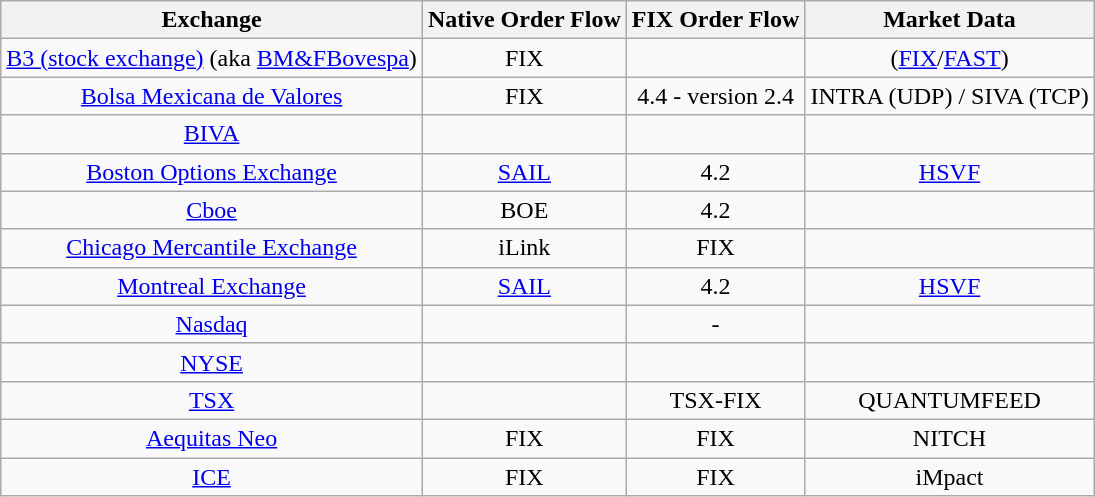<table class="wikitable" style="text-align: center;">
<tr>
<th>Exchange</th>
<th>Native Order Flow</th>
<th>FIX Order Flow</th>
<th>Market Data</th>
</tr>
<tr>
<td><a href='#'>B3 (stock exchange)</a> (aka <a href='#'>BM&FBovespa</a>)</td>
<td>FIX</td>
<td></td>
<td> (<a href='#'>FIX</a>/<a href='#'>FAST</a>)</td>
</tr>
<tr>
<td><a href='#'>Bolsa Mexicana de Valores</a></td>
<td>FIX</td>
<td>4.4 - version 2.4</td>
<td>INTRA (UDP) / SIVA (TCP)</td>
</tr>
<tr>
<td><a href='#'>BIVA</a></td>
<td></td>
<td></td>
<td></td>
</tr>
<tr>
<td><a href='#'>Boston Options Exchange</a></td>
<td><a href='#'>SAIL</a></td>
<td>4.2</td>
<td><a href='#'>HSVF</a></td>
</tr>
<tr>
<td><a href='#'>Cboe</a></td>
<td>BOE</td>
<td>4.2</td>
<td></td>
</tr>
<tr>
<td><a href='#'>Chicago Mercantile Exchange</a></td>
<td>iLink</td>
<td>FIX</td>
<td></td>
</tr>
<tr>
<td><a href='#'>Montreal Exchange</a></td>
<td><a href='#'>SAIL</a></td>
<td>4.2</td>
<td><a href='#'>HSVF</a></td>
</tr>
<tr>
<td><a href='#'>Nasdaq</a></td>
<td> </td>
<td>-</td>
<td></td>
</tr>
<tr>
<td><a href='#'>NYSE</a></td>
<td></td>
<td></td>
<td></td>
</tr>
<tr>
<td><a href='#'>TSX</a></td>
<td> </td>
<td>TSX-FIX</td>
<td>QUANTUMFEED</td>
</tr>
<tr>
<td><a href='#'>Aequitas Neo</a></td>
<td>FIX</td>
<td>FIX</td>
<td>NITCH</td>
</tr>
<tr>
<td><a href='#'>ICE</a></td>
<td>FIX</td>
<td>FIX</td>
<td>iMpact</td>
</tr>
</table>
